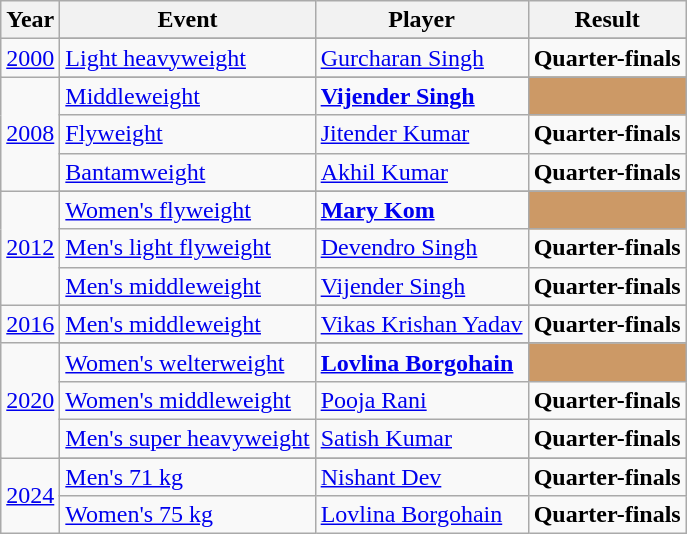<table class="wikitable">
<tr>
<th>Year</th>
<th>Event</th>
<th>Player</th>
<th>Result</th>
</tr>
<tr>
<td rowspan = "2"><a href='#'>2000</a></td>
</tr>
<tr>
<td><a href='#'>Light heavyweight</a></td>
<td><a href='#'>Gurcharan Singh</a></td>
<td><strong>Quarter-finals</strong></td>
</tr>
<tr>
<td rowspan = "4"><a href='#'>2008</a></td>
</tr>
<tr>
<td><a href='#'>Middleweight</a></td>
<td><strong><a href='#'>Vijender Singh</a></strong></td>
<td style="background:#c96;" align=center></td>
</tr>
<tr>
<td><a href='#'>Flyweight</a></td>
<td><a href='#'>Jitender Kumar</a></td>
<td><strong>Quarter-finals</strong></td>
</tr>
<tr>
<td><a href='#'>Bantamweight</a></td>
<td><a href='#'>Akhil Kumar</a></td>
<td><strong>Quarter-finals</strong></td>
</tr>
<tr>
<td rowspan = "4"><a href='#'>2012</a></td>
</tr>
<tr>
<td><a href='#'>Women's flyweight</a></td>
<td><strong><a href='#'>Mary Kom</a></strong></td>
<td style="background:#c96;" align=center></td>
</tr>
<tr>
<td><a href='#'>Men's light flyweight</a></td>
<td><a href='#'>Devendro Singh</a></td>
<td><strong>Quarter-finals</strong></td>
</tr>
<tr>
<td><a href='#'>Men's middleweight</a></td>
<td><a href='#'>Vijender Singh</a></td>
<td><strong>Quarter-finals</strong></td>
</tr>
<tr>
<td rowspan = "2"><a href='#'>2016</a></td>
</tr>
<tr>
<td><a href='#'>Men's middleweight</a></td>
<td><a href='#'>Vikas Krishan Yadav</a></td>
<td><strong>Quarter-finals</strong></td>
</tr>
<tr>
<td rowspan = "4"><a href='#'>2020</a></td>
</tr>
<tr>
<td><a href='#'>Women's welterweight</a></td>
<td><strong><a href='#'>Lovlina Borgohain</a></strong></td>
<td style="background:#c96;" align=center></td>
</tr>
<tr>
<td><a href='#'>Women's middleweight</a></td>
<td><a href='#'>Pooja Rani</a></td>
<td><strong>Quarter-finals</strong></td>
</tr>
<tr>
<td><a href='#'>Men's super heavyweight</a></td>
<td><a href='#'>Satish Kumar</a></td>
<td><strong>Quarter-finals</strong></td>
</tr>
<tr>
<td rowspan = "3"><a href='#'>2024</a></td>
</tr>
<tr>
<td><a href='#'>Men's 71 kg</a></td>
<td><a href='#'>Nishant Dev</a></td>
<td><strong>Quarter-finals</strong></td>
</tr>
<tr>
<td><a href='#'>Women's 75 kg</a></td>
<td><a href='#'>Lovlina Borgohain</a></td>
<td><strong>Quarter-finals</strong></td>
</tr>
</table>
